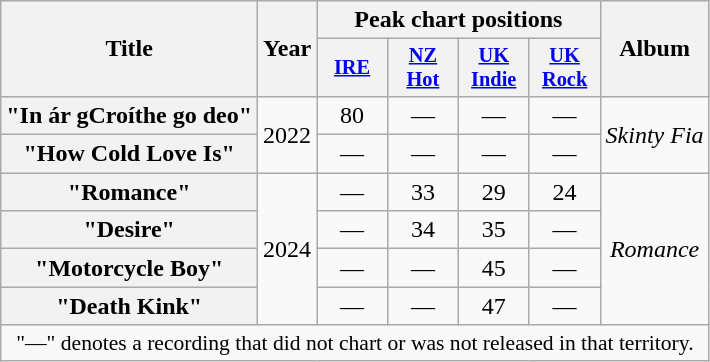<table class="wikitable plainrowheaders" style="text-align:center;">
<tr>
<th scope="col" rowspan="2">Title</th>
<th scope="col" rowspan="2">Year</th>
<th scope="col" colspan="4">Peak chart positions</th>
<th scope="col" rowspan="2">Album</th>
</tr>
<tr>
<th scope="col" style="width:3em;font-size:85%;"><a href='#'>IRE</a><br></th>
<th scope="col" style="width:3em;font-size:85%;"><a href='#'>NZ<br>Hot</a><br></th>
<th scope="col" style="width:3em;font-size:85%;"><a href='#'>UK<br>Indie</a><br></th>
<th scope="col" style="width:3em;font-size:85%;"><a href='#'>UK<br>Rock</a><br></th>
</tr>
<tr>
<th scope="row">"In ár gCroíthe go deo"</th>
<td rowspan="2">2022</td>
<td>80</td>
<td>—</td>
<td>—</td>
<td>—</td>
<td rowspan="2"><em>Skinty Fia</em></td>
</tr>
<tr>
<th scope="row">"How Cold Love Is"</th>
<td>—</td>
<td>—</td>
<td>—</td>
<td>—</td>
</tr>
<tr>
<th scope="row">"Romance"</th>
<td rowspan="4">2024</td>
<td>—</td>
<td>33</td>
<td>29</td>
<td>24</td>
<td rowspan="4"><em>Romance</em></td>
</tr>
<tr>
<th scope="row">"Desire"</th>
<td>—</td>
<td>34</td>
<td>35</td>
<td>—</td>
</tr>
<tr>
<th scope="row">"Motorcycle Boy"</th>
<td>—</td>
<td>—</td>
<td>45</td>
<td>—</td>
</tr>
<tr>
<th scope="row">"Death Kink"</th>
<td>—</td>
<td>—</td>
<td>47</td>
<td>—</td>
</tr>
<tr>
<td colspan="14" style="font-size:90%">"—" denotes a recording that did not chart or was not released in that territory.</td>
</tr>
</table>
